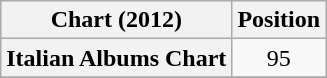<table class = "wikitable plainrowheaders">
<tr>
<th>Chart (2012)</th>
<th>Position</th>
</tr>
<tr>
<th scope="row">Italian Albums Chart</th>
<td style="text-align:center;">95</td>
</tr>
<tr>
</tr>
</table>
